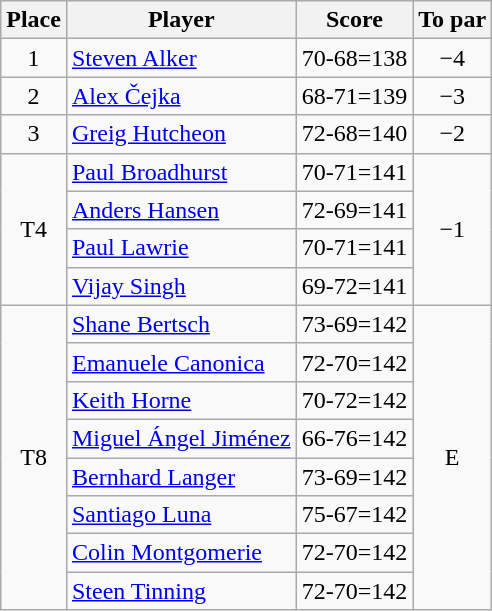<table class="wikitable">
<tr>
<th>Place</th>
<th>Player</th>
<th>Score</th>
<th>To par</th>
</tr>
<tr>
<td align=center>1</td>
<td> <a href='#'>Steven Alker</a></td>
<td align=center>70-68=138</td>
<td align=center>−4</td>
</tr>
<tr>
<td align=center>2</td>
<td> <a href='#'>Alex Čejka</a></td>
<td align=centeralign=center>68-71=139</td>
<td align=center>−3</td>
</tr>
<tr>
<td align=center>3</td>
<td> <a href='#'>Greig Hutcheon</a></td>
<td align=center>72-68=140</td>
<td align=center>−2</td>
</tr>
<tr>
<td rowspan=4 align=center>T4</td>
<td> <a href='#'>Paul Broadhurst</a></td>
<td align=centeralign=center>70-71=141</td>
<td rowspan=4 align=center>−1</td>
</tr>
<tr>
<td> <a href='#'>Anders Hansen</a></td>
<td align=center>72-69=141</td>
</tr>
<tr>
<td> <a href='#'>Paul Lawrie</a></td>
<td align=center>70-71=141</td>
</tr>
<tr>
<td> <a href='#'>Vijay Singh</a></td>
<td align=center>69-72=141</td>
</tr>
<tr>
<td rowspan=8 align=center>T8</td>
<td> <a href='#'>Shane Bertsch</a></td>
<td align=centeralign=center>73-69=142</td>
<td rowspan=8 align=center>E</td>
</tr>
<tr>
<td> <a href='#'>Emanuele Canonica</a></td>
<td align=center>72-70=142</td>
</tr>
<tr>
<td> <a href='#'>Keith Horne</a></td>
<td align=center>70-72=142</td>
</tr>
<tr>
<td> <a href='#'>Miguel Ángel Jiménez</a></td>
<td align=center>66-76=142</td>
</tr>
<tr>
<td> <a href='#'>Bernhard Langer</a></td>
<td align=center>73-69=142</td>
</tr>
<tr>
<td> <a href='#'>Santiago Luna</a></td>
<td align=center>75-67=142</td>
</tr>
<tr>
<td> <a href='#'>Colin Montgomerie</a></td>
<td align=center>72-70=142</td>
</tr>
<tr>
<td> <a href='#'>Steen Tinning</a></td>
<td align=center>72-70=142</td>
</tr>
</table>
